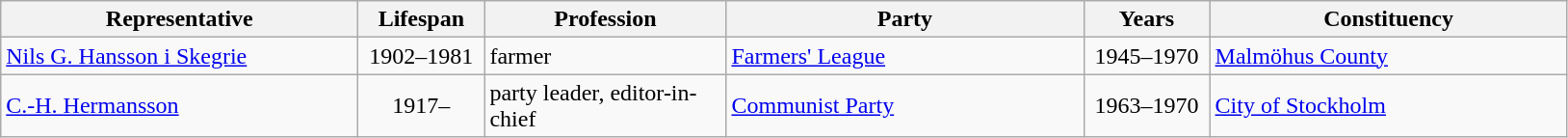<table class="wikitable">
<tr>
<th style="width:15em">Representative</th>
<th style="width:5em">Lifespan</th>
<th style="width:10em">Profession</th>
<th style="width:15em">Party</th>
<th style="width:5em">Years</th>
<th style="width:15em">Constituency</th>
</tr>
<tr>
<td><a href='#'>Nils G. Hansson i Skegrie</a></td>
<td align=center>1902–1981</td>
<td>farmer</td>
<td> <a href='#'>Farmers' League</a></td>
<td align=center>1945–1970</td>
<td><a href='#'>Malmöhus County</a></td>
</tr>
<tr>
<td><a href='#'>C.-H. Hermansson</a></td>
<td align=center>1917–</td>
<td>party leader, editor-in-chief</td>
<td> <a href='#'>Communist Party</a></td>
<td align=center>1963–1970</td>
<td><a href='#'>City of Stockholm</a></td>
</tr>
</table>
